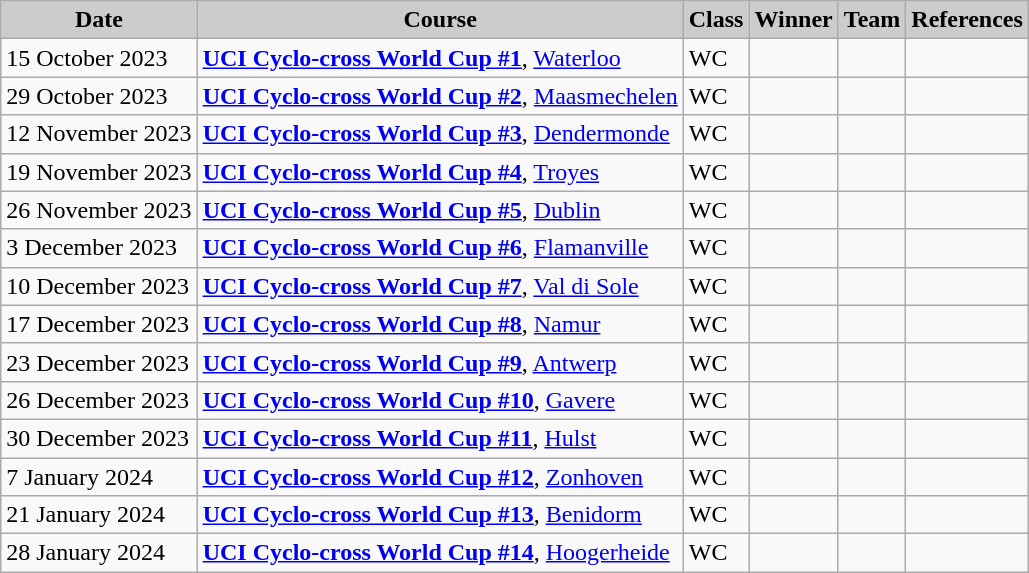<table class="wikitable sortable alternance ">
<tr>
<th scope="col" style="background-color:#CCCCCC;">Date</th>
<th scope="col" style="background-color:#CCCCCC;">Course</th>
<th scope="col" style="background-color:#CCCCCC;">Class</th>
<th scope="col" style="background-color:#CCCCCC;">Winner</th>
<th scope="col" style="background-color:#CCCCCC;">Team</th>
<th scope="col" style="background-color:#CCCCCC;">References</th>
</tr>
<tr>
<td>15 October 2023</td>
<td> <strong><a href='#'>UCI Cyclo-cross World Cup #1</a></strong>, <a href='#'>Waterloo</a></td>
<td>WC</td>
<td></td>
<td></td>
<td></td>
</tr>
<tr>
<td>29 October 2023</td>
<td> <strong><a href='#'>UCI Cyclo-cross World Cup #2</a></strong>, <a href='#'>Maasmechelen</a></td>
<td>WC</td>
<td></td>
<td></td>
<td></td>
</tr>
<tr>
<td>12 November 2023</td>
<td> <strong><a href='#'>UCI Cyclo-cross World Cup #3</a></strong>, <a href='#'>Dendermonde</a></td>
<td>WC</td>
<td></td>
<td></td>
<td></td>
</tr>
<tr>
<td>19 November 2023</td>
<td> <strong><a href='#'>UCI Cyclo-cross World Cup #4</a></strong>, <a href='#'>Troyes</a></td>
<td>WC</td>
<td></td>
<td></td>
<td></td>
</tr>
<tr>
<td>26 November 2023</td>
<td> <strong><a href='#'>UCI Cyclo-cross World Cup #5</a></strong>, <a href='#'>Dublin</a></td>
<td>WC</td>
<td></td>
<td></td>
<td></td>
</tr>
<tr>
<td>3 December 2023</td>
<td> <strong><a href='#'>UCI Cyclo-cross World Cup #6</a></strong>, <a href='#'>Flamanville</a></td>
<td>WC</td>
<td></td>
<td></td>
<td></td>
</tr>
<tr>
<td>10 December 2023</td>
<td> <strong><a href='#'>UCI Cyclo-cross World Cup #7</a></strong>, <a href='#'>Val di Sole</a></td>
<td>WC</td>
<td></td>
<td></td>
<td></td>
</tr>
<tr>
<td>17 December 2023</td>
<td> <strong><a href='#'>UCI Cyclo-cross World Cup #8</a></strong>, <a href='#'>Namur</a></td>
<td>WC</td>
<td></td>
<td></td>
<td></td>
</tr>
<tr>
<td>23 December 2023</td>
<td> <strong><a href='#'>UCI Cyclo-cross World Cup #9</a></strong>, <a href='#'>Antwerp</a></td>
<td>WC</td>
<td></td>
<td></td>
<td></td>
</tr>
<tr>
<td>26 December 2023</td>
<td> <strong><a href='#'>UCI Cyclo-cross World Cup #10</a></strong>, <a href='#'>Gavere</a></td>
<td>WC</td>
<td></td>
<td></td>
<td></td>
</tr>
<tr>
<td>30 December 2023</td>
<td> <strong><a href='#'>UCI Cyclo-cross World Cup #11</a></strong>, <a href='#'>Hulst</a></td>
<td>WC</td>
<td></td>
<td></td>
<td></td>
</tr>
<tr>
<td>7 January 2024</td>
<td> <strong><a href='#'>UCI Cyclo-cross World Cup #12</a></strong>, <a href='#'>Zonhoven</a></td>
<td>WC</td>
<td></td>
<td></td>
<td></td>
</tr>
<tr>
<td>21 January 2024</td>
<td> <strong><a href='#'>UCI Cyclo-cross World Cup #13</a></strong>, <a href='#'>Benidorm</a></td>
<td>WC</td>
<td></td>
<td></td>
<td></td>
</tr>
<tr>
<td>28 January 2024</td>
<td> <strong><a href='#'>UCI Cyclo-cross World Cup #14</a></strong>, <a href='#'>Hoogerheide</a></td>
<td>WC</td>
<td></td>
<td></td>
<td></td>
</tr>
</table>
